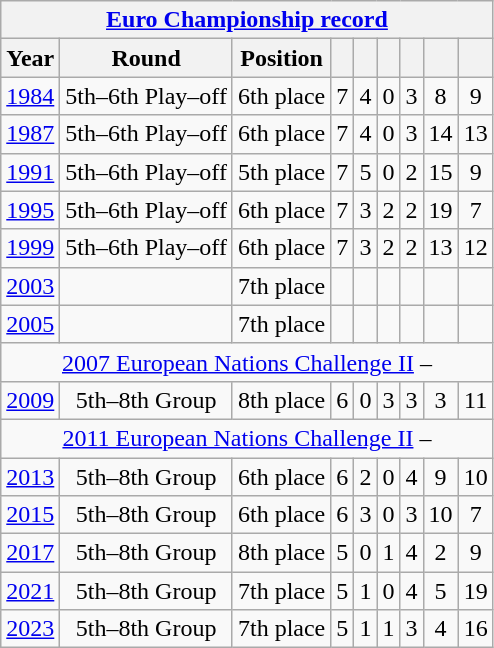<table class="wikitable" style="text-align: center;">
<tr>
<th colspan="10"><a href='#'>Euro Championship record</a></th>
</tr>
<tr>
<th>Year</th>
<th>Round</th>
<th>Position</th>
<th></th>
<th></th>
<th></th>
<th></th>
<th></th>
<th></th>
</tr>
<tr>
<td> <a href='#'>1984</a></td>
<td>5th–6th Play–off</td>
<td>6th place</td>
<td>7</td>
<td>4</td>
<td>0</td>
<td>3</td>
<td>8</td>
<td>9</td>
</tr>
<tr>
<td> <a href='#'>1987</a></td>
<td>5th–6th Play–off</td>
<td>6th place</td>
<td>7</td>
<td>4</td>
<td>0</td>
<td>3</td>
<td>14</td>
<td>13</td>
</tr>
<tr>
<td> <a href='#'>1991</a></td>
<td>5th–6th Play–off</td>
<td>5th place</td>
<td>7</td>
<td>5</td>
<td>0</td>
<td>2</td>
<td>15</td>
<td>9</td>
</tr>
<tr>
<td> <a href='#'>1995</a></td>
<td>5th–6th Play–off</td>
<td>6th place</td>
<td>7</td>
<td>3</td>
<td>2</td>
<td>2</td>
<td>19</td>
<td>7</td>
</tr>
<tr>
<td> <a href='#'>1999</a></td>
<td>5th–6th Play–off</td>
<td>6th place</td>
<td>7</td>
<td>3</td>
<td>2</td>
<td>2</td>
<td>13</td>
<td>12</td>
</tr>
<tr>
<td> <a href='#'>2003</a></td>
<td></td>
<td>7th place</td>
<td></td>
<td></td>
<td></td>
<td></td>
<td></td>
<td></td>
</tr>
<tr>
<td> <a href='#'>2005</a></td>
<td></td>
<td>7th place</td>
<td></td>
<td></td>
<td></td>
<td></td>
<td></td>
<td></td>
</tr>
<tr>
<td colspan="9"><a href='#'>2007 European Nations Challenge II</a> – </td>
</tr>
<tr>
<td> <a href='#'>2009</a></td>
<td>5th–8th Group</td>
<td>8th place</td>
<td>6</td>
<td>0</td>
<td>3</td>
<td>3</td>
<td>3</td>
<td>11</td>
</tr>
<tr>
<td colspan="9"><a href='#'>2011 European Nations Challenge II</a> – </td>
</tr>
<tr>
<td> <a href='#'>2013</a></td>
<td>5th–8th Group</td>
<td>6th place</td>
<td>6</td>
<td>2</td>
<td>0</td>
<td>4</td>
<td>9</td>
<td>10</td>
</tr>
<tr>
<td> <a href='#'>2015</a></td>
<td>5th–8th Group</td>
<td>6th place</td>
<td>6</td>
<td>3</td>
<td>0</td>
<td>3</td>
<td>10</td>
<td>7</td>
</tr>
<tr>
<td> <a href='#'>2017</a></td>
<td>5th–8th Group</td>
<td>8th place</td>
<td>5</td>
<td>0</td>
<td>1</td>
<td>4</td>
<td>2</td>
<td>9</td>
</tr>
<tr>
<td> <a href='#'>2021</a></td>
<td>5th–8th Group</td>
<td>7th place</td>
<td>5</td>
<td>1</td>
<td>0</td>
<td>4</td>
<td>5</td>
<td>19</td>
</tr>
<tr>
<td> <a href='#'>2023</a></td>
<td>5th–8th Group</td>
<td>7th place</td>
<td>5</td>
<td>1</td>
<td>1</td>
<td>3</td>
<td>4</td>
<td>16</td>
</tr>
</table>
